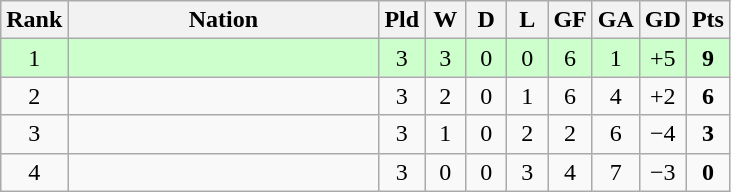<table class="wikitable" style="text-align: center;">
<tr>
<th width=5>Rank</th>
<th width=200>Nation</th>
<th width=20>Pld</th>
<th width=20>W</th>
<th width=20>D</th>
<th width=20>L</th>
<th width=20>GF</th>
<th width=20>GA</th>
<th width=20>GD</th>
<th width=20>Pts</th>
</tr>
<tr style="background:#ccffcc">
<td>1</td>
<td style="text-align:left"></td>
<td>3</td>
<td>3</td>
<td>0</td>
<td>0</td>
<td>6</td>
<td>1</td>
<td>+5</td>
<td><strong>9</strong></td>
</tr>
<tr>
<td>2</td>
<td style="text-align:left"></td>
<td>3</td>
<td>2</td>
<td>0</td>
<td>1</td>
<td>6</td>
<td>4</td>
<td>+2</td>
<td><strong>6</strong></td>
</tr>
<tr>
<td>3</td>
<td style="text-align:left"></td>
<td>3</td>
<td>1</td>
<td>0</td>
<td>2</td>
<td>2</td>
<td>6</td>
<td>−4</td>
<td><strong>3</strong></td>
</tr>
<tr>
<td>4</td>
<td style="text-align:left"></td>
<td>3</td>
<td>0</td>
<td>0</td>
<td>3</td>
<td>4</td>
<td>7</td>
<td>−3</td>
<td><strong>0</strong></td>
</tr>
</table>
